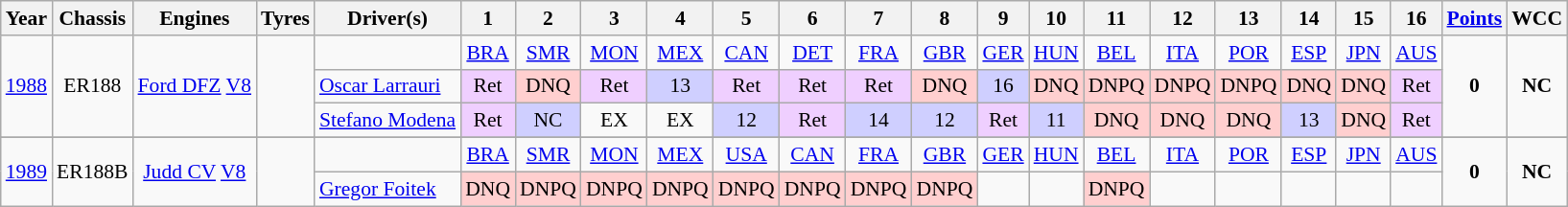<table class="wikitable" style="text-align:center; font-size:90%">
<tr>
<th>Year</th>
<th>Chassis</th>
<th>Engines</th>
<th>Tyres</th>
<th>Driver(s)</th>
<th>1</th>
<th>2</th>
<th>3</th>
<th>4</th>
<th>5</th>
<th>6</th>
<th>7</th>
<th>8</th>
<th>9</th>
<th>10</th>
<th>11</th>
<th>12</th>
<th>13</th>
<th>14</th>
<th>15</th>
<th>16</th>
<th><a href='#'>Points</a></th>
<th>WCC</th>
</tr>
<tr>
<td rowspan="3"><a href='#'>1988</a></td>
<td rowspan="3">ER188</td>
<td rowspan="3"><a href='#'>Ford DFZ</a> <a href='#'>V8</a></td>
<td rowspan="3"></td>
<td></td>
<td><a href='#'>BRA</a></td>
<td><a href='#'>SMR</a></td>
<td><a href='#'>MON</a></td>
<td><a href='#'>MEX</a></td>
<td><a href='#'>CAN</a></td>
<td><a href='#'>DET</a></td>
<td><a href='#'>FRA</a></td>
<td><a href='#'>GBR</a></td>
<td><a href='#'>GER</a></td>
<td><a href='#'>HUN</a></td>
<td><a href='#'>BEL</a></td>
<td><a href='#'>ITA</a></td>
<td><a href='#'>POR</a></td>
<td><a href='#'>ESP</a></td>
<td><a href='#'>JPN</a></td>
<td><a href='#'>AUS</a></td>
<td rowspan="3"><strong>0</strong></td>
<td rowspan="3"><strong>NC</strong></td>
</tr>
<tr>
<td align="left"> <a href='#'>Oscar Larrauri</a></td>
<td style="background:#EFCFFF;">Ret</td>
<td style="background:#FFCFCF;">DNQ</td>
<td style="background:#EFCFFF;">Ret</td>
<td style="background:#CFCFFF;">13</td>
<td style="background:#EFCFFF;">Ret</td>
<td style="background:#EFCFFF;">Ret</td>
<td style="background:#EFCFFF;">Ret</td>
<td style="background:#FFCFCF;">DNQ</td>
<td style="background:#CFCFFF;">16</td>
<td style="background:#FFCFCF;">DNQ</td>
<td style="background:#FFCFCF;">DNPQ</td>
<td style="background:#FFCFCF;">DNPQ</td>
<td style="background:#FFCFCF;">DNPQ</td>
<td style="background:#FFCFCF;">DNQ</td>
<td style="background:#FFCFCF;">DNQ</td>
<td style="background:#EFCFFF;">Ret</td>
</tr>
<tr>
<td align="left"> <a href='#'>Stefano Modena</a></td>
<td style="background:#EFCFFF;">Ret</td>
<td style="background:#CFCFFF;">NC</td>
<td>EX</td>
<td>EX</td>
<td style="background:#CFCFFF;">12</td>
<td style="background:#EFCFFF;">Ret</td>
<td style="background:#CFCFFF;">14</td>
<td style="background:#CFCFFF;">12</td>
<td style="background:#EFCFFF;">Ret</td>
<td style="background:#CFCFFF;">11</td>
<td style="background:#FFCFCF;">DNQ</td>
<td style="background:#FFCFCF;">DNQ</td>
<td style="background:#FFCFCF;">DNQ</td>
<td style="background:#CFCFFF;">13</td>
<td style="background:#FFCFCF;">DNQ</td>
<td style="background:#EFCFFF;">Ret</td>
</tr>
<tr>
</tr>
<tr>
<td rowspan="3"><a href='#'>1989</a></td>
<td rowspan="3">ER188B</td>
<td rowspan="3"><a href='#'>Judd CV</a> <a href='#'>V8</a></td>
<td rowspan="3"></td>
<td></td>
<td><a href='#'>BRA</a></td>
<td><a href='#'>SMR</a></td>
<td><a href='#'>MON</a></td>
<td><a href='#'>MEX</a></td>
<td><a href='#'>USA</a></td>
<td><a href='#'>CAN</a></td>
<td><a href='#'>FRA</a></td>
<td><a href='#'>GBR</a></td>
<td><a href='#'>GER</a></td>
<td><a href='#'>HUN</a></td>
<td><a href='#'>BEL</a></td>
<td><a href='#'>ITA</a></td>
<td><a href='#'>POR</a></td>
<td><a href='#'>ESP</a></td>
<td><a href='#'>JPN</a></td>
<td><a href='#'>AUS</a></td>
<td rowspan="3"><strong>0</strong></td>
<td rowspan="3"><strong>NC</strong></td>
</tr>
<tr>
<td align="left"> <a href='#'>Gregor Foitek</a></td>
<td style="background:#FFCFCF;">DNQ</td>
<td style="background:#FFCFCF;">DNPQ</td>
<td style="background:#FFCFCF;">DNPQ</td>
<td style="background:#FFCFCF;">DNPQ</td>
<td style="background:#FFCFCF;">DNPQ</td>
<td style="background:#FFCFCF;">DNPQ</td>
<td style="background:#FFCFCF;">DNPQ</td>
<td style="background:#FFCFCF;">DNPQ</td>
<td></td>
<td></td>
<td style="background:#FFCFCF;">DNPQ</td>
<td></td>
<td></td>
<td></td>
<td></td>
<td></td>
</tr>
</table>
